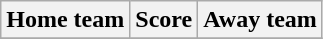<table class="wikitable" style="text-align: center">
<tr>
<th>Home team</th>
<th>Score</th>
<th>Away team</th>
</tr>
<tr>
</tr>
</table>
